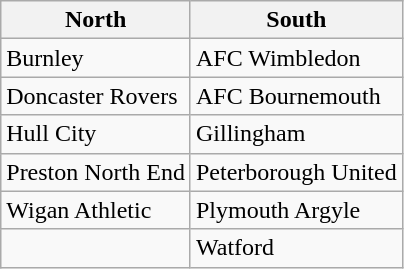<table class="wikitable">
<tr>
<th>North</th>
<th>South</th>
</tr>
<tr>
<td>Burnley</td>
<td>AFC Wimbledon</td>
</tr>
<tr>
<td>Doncaster Rovers</td>
<td>AFC Bournemouth</td>
</tr>
<tr>
<td>Hull City</td>
<td>Gillingham</td>
</tr>
<tr>
<td>Preston North End</td>
<td>Peterborough United</td>
</tr>
<tr>
<td>Wigan Athletic</td>
<td>Plymouth Argyle</td>
</tr>
<tr>
<td></td>
<td>Watford</td>
</tr>
</table>
